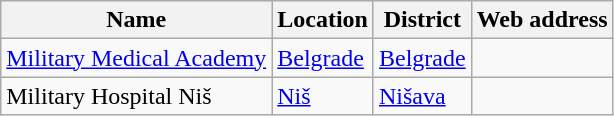<table class="wikitable sortable">
<tr>
<th>Name</th>
<th>Location</th>
<th>District</th>
<th>Web address</th>
</tr>
<tr>
<td><a href='#'>Military Medical Academy</a></td>
<td><a href='#'>Belgrade</a></td>
<td><a href='#'>Belgrade</a></td>
<td></td>
</tr>
<tr>
<td>Military Hospital Niš</td>
<td><a href='#'>Niš</a></td>
<td><a href='#'>Nišava</a></td>
<td></td>
</tr>
</table>
